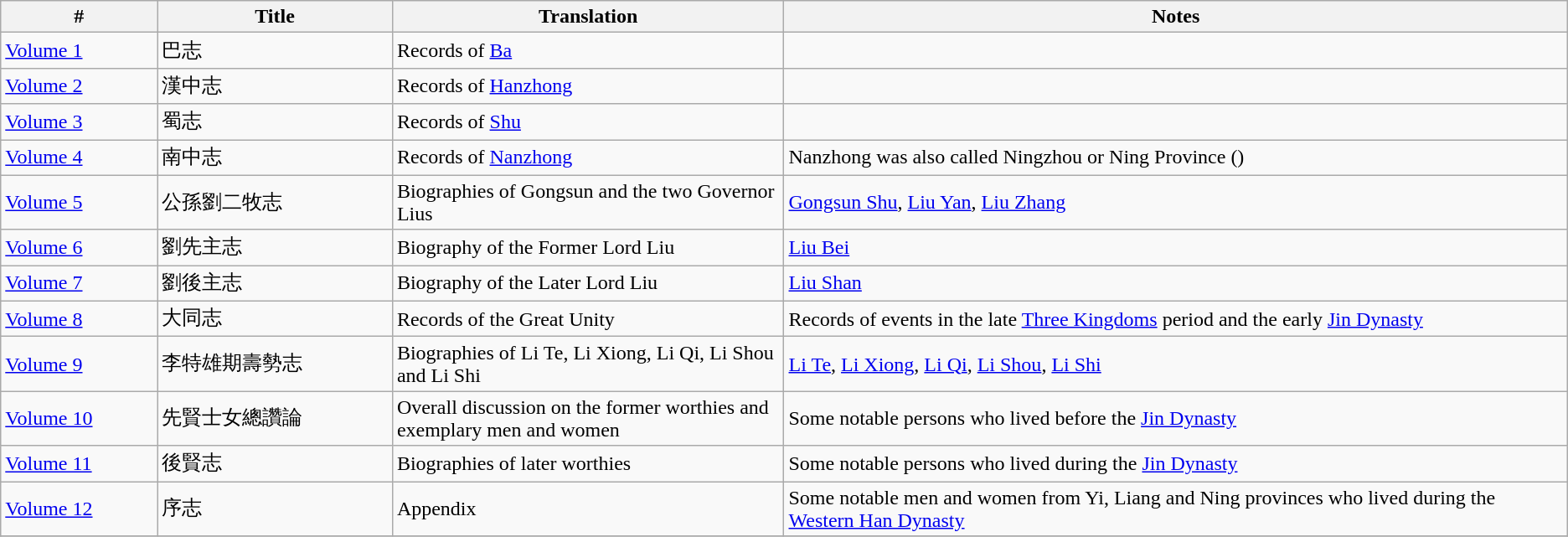<table class=wikitable>
<tr>
<th width=10%>#</th>
<th width=15%>Title</th>
<th width=25%>Translation</th>
<th width=50%>Notes</th>
</tr>
<tr>
<td><a href='#'>Volume 1</a></td>
<td>巴志</td>
<td>Records of <a href='#'>Ba</a></td>
<td></td>
</tr>
<tr>
<td><a href='#'>Volume 2</a></td>
<td>漢中志</td>
<td>Records of <a href='#'>Hanzhong</a></td>
<td></td>
</tr>
<tr>
<td><a href='#'>Volume 3</a></td>
<td>蜀志</td>
<td>Records of <a href='#'>Shu</a></td>
<td></td>
</tr>
<tr>
<td><a href='#'>Volume 4</a></td>
<td>南中志</td>
<td>Records of <a href='#'>Nanzhong</a></td>
<td>Nanzhong was also called Ningzhou or Ning Province ()</td>
</tr>
<tr>
<td><a href='#'>Volume 5</a></td>
<td>公孫劉二牧志</td>
<td>Biographies of Gongsun and the two Governor Lius</td>
<td><a href='#'>Gongsun Shu</a>, <a href='#'>Liu Yan</a>, <a href='#'>Liu Zhang</a></td>
</tr>
<tr>
<td><a href='#'>Volume 6</a></td>
<td>劉先主志</td>
<td>Biography of the Former Lord Liu</td>
<td><a href='#'>Liu Bei</a></td>
</tr>
<tr>
<td><a href='#'>Volume 7</a></td>
<td>劉後主志</td>
<td>Biography of the Later Lord Liu</td>
<td><a href='#'>Liu Shan</a></td>
</tr>
<tr>
<td><a href='#'>Volume 8</a></td>
<td>大同志</td>
<td>Records of the Great Unity</td>
<td>Records of events in the late <a href='#'>Three Kingdoms</a> period and the early <a href='#'>Jin Dynasty</a></td>
</tr>
<tr>
<td><a href='#'>Volume 9</a></td>
<td>李特雄期壽勢志</td>
<td>Biographies of Li Te, Li Xiong, Li Qi, Li Shou and Li Shi</td>
<td><a href='#'>Li Te</a>, <a href='#'>Li Xiong</a>, <a href='#'>Li Qi</a>, <a href='#'>Li Shou</a>, <a href='#'>Li Shi</a></td>
</tr>
<tr>
<td><a href='#'>Volume 10</a></td>
<td>先賢士女總讚論</td>
<td>Overall discussion on the former worthies and exemplary men and women</td>
<td>Some notable persons who lived before the <a href='#'>Jin Dynasty</a></td>
</tr>
<tr>
<td><a href='#'>Volume 11</a></td>
<td>後賢志</td>
<td>Biographies of later worthies</td>
<td>Some notable persons who lived during the <a href='#'>Jin Dynasty</a></td>
</tr>
<tr>
<td><a href='#'>Volume 12</a></td>
<td>序志</td>
<td>Appendix</td>
<td>Some notable men and women from Yi, Liang and Ning provinces who lived during the <a href='#'>Western Han Dynasty</a></td>
</tr>
<tr>
</tr>
</table>
